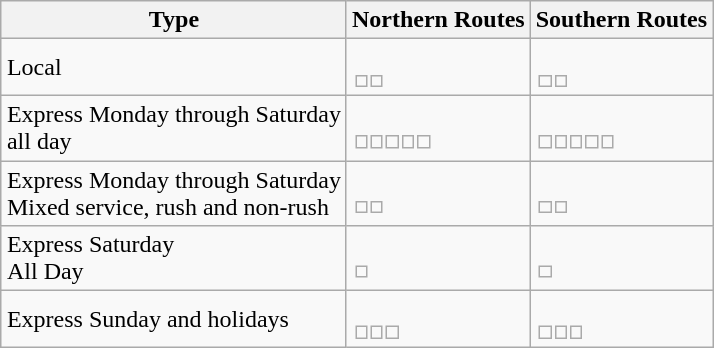<table class="wikitable" style="margin:1em auto;">
<tr>
<th>Type</th>
<th>Northern Routes</th>
<th>Southern Routes</th>
</tr>
<tr>
<td>Local</td>
<td><br><table style="border:0;">
<tr>
<td></td>
<td></td>
</tr>
</table>
</td>
<td><br><table style="border:0;">
<tr>
<td></td>
<td></td>
</tr>
</table>
</td>
</tr>
<tr>
<td>Express Monday through Saturday<br>all day</td>
<td><br><table style="border:0;">
<tr>
<td></td>
<td></td>
<td></td>
<td></td>
<td></td>
</tr>
</table>
</td>
<td><br><table style="border:0;">
<tr>
<td></td>
<td></td>
<td></td>
<td></td>
<td></td>
</tr>
</table>
</td>
</tr>
<tr>
<td>Express Monday through Saturday<br>Mixed service, rush and non-rush</td>
<td><br><table style="border:0;">
<tr>
<td></td>
<td></td>
</tr>
</table>
</td>
<td><br><table style="border:0;">
<tr>
<td></td>
<td></td>
</tr>
</table>
</td>
</tr>
<tr>
<td>Express Saturday<br>All Day</td>
<td><br><table style="border:0;">
<tr>
<td></td>
</tr>
</table>
</td>
<td><br><table style="border:0;">
<tr>
<td></td>
</tr>
</table>
</td>
</tr>
<tr>
<td>Express Sunday and holidays</td>
<td><br><table style="border:0;">
<tr>
<td></td>
<td></td>
<td></td>
</tr>
</table>
</td>
<td><br><table style="border:0;">
<tr>
<td></td>
<td></td>
<td></td>
</tr>
</table>
</td>
</tr>
</table>
